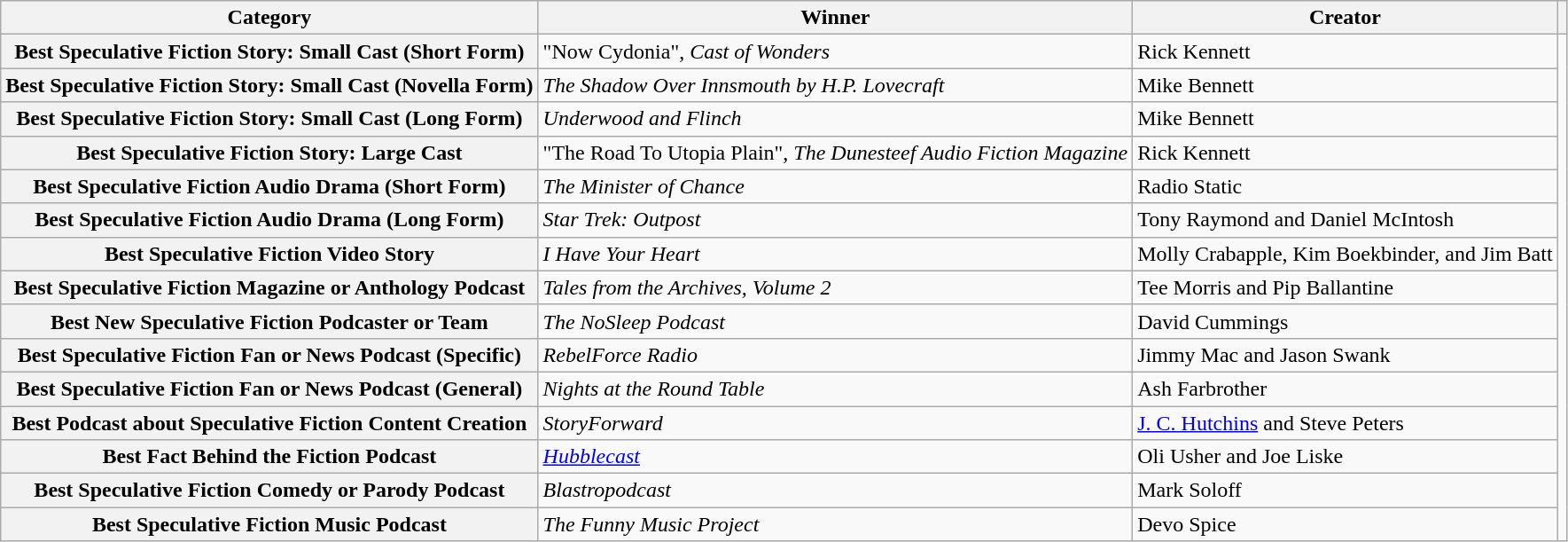<table class="wikitable sortable">
<tr>
<th>Category</th>
<th>Winner</th>
<th>Creator</th>
<th></th>
</tr>
<tr>
<th>Best Speculative Fiction Story: Small Cast (Short Form)</th>
<td>"Now Cydonia", <em>Cast of Wonders</em></td>
<td>Rick Kennett</td>
<td rowspan="15"></td>
</tr>
<tr>
<th>Best Speculative Fiction Story: Small Cast (Novella Form)</th>
<td><em>The Shadow Over Innsmouth by H.P. Lovecraft</em></td>
<td>Mike Bennett</td>
</tr>
<tr>
<th>Best Speculative Fiction Story: Small Cast (Long Form)</th>
<td><em>Underwood and Flinch</em></td>
<td>Mike Bennett</td>
</tr>
<tr>
<th>Best Speculative Fiction Story: Large Cast</th>
<td>"The Road To Utopia Plain", <em>The Dunesteef Audio Fiction Magazine</em></td>
<td>Rick Kennett</td>
</tr>
<tr>
<th>Best Speculative Fiction Audio Drama (Short Form)</th>
<td><em>The Minister of Chance</em></td>
<td>Radio Static</td>
</tr>
<tr>
<th>Best Speculative Fiction Audio Drama (Long Form)</th>
<td><em>Star Trek: Outpost</em></td>
<td>Tony Raymond and Daniel McIntosh</td>
</tr>
<tr>
<th>Best Speculative Fiction Video Story</th>
<td><em>I Have Your Heart</em></td>
<td>Molly Crabapple, Kim Boekbinder, and Jim Batt</td>
</tr>
<tr>
<th>Best Speculative Fiction Magazine or Anthology Podcast</th>
<td><em>Tales from the Archives, Volume 2</em></td>
<td>Tee Morris and Pip Ballantine</td>
</tr>
<tr>
<th>Best New Speculative Fiction Podcaster or Team</th>
<td><em>The NoSleep Podcast</em></td>
<td>David Cummings</td>
</tr>
<tr>
<th>Best Speculative Fiction Fan or News Podcast (Specific)</th>
<td><em>RebelForce Radio</em></td>
<td>Jimmy Mac and Jason Swank</td>
</tr>
<tr>
<th>Best Speculative Fiction Fan or News Podcast (General)</th>
<td><em>Nights at the Round Table</em></td>
<td>Ash Farbrother</td>
</tr>
<tr>
<th>Best Podcast about Speculative Fiction Content Creation</th>
<td><em>StoryForward</em></td>
<td><a href='#'>J. C. Hutchins</a> and Steve Peters</td>
</tr>
<tr>
<th>Best Fact Behind the Fiction Podcast</th>
<td><em><a href='#'>Hubblecast</a></em></td>
<td>Oli Usher and Joe Liske</td>
</tr>
<tr>
<th>Best Speculative Fiction Comedy or Parody Podcast</th>
<td><em>Blastropodcast</em></td>
<td>Mark Soloff</td>
</tr>
<tr>
<th>Best Speculative Fiction Music Podcast</th>
<td><em>The Funny Music Project</em></td>
<td>Devo Spice</td>
</tr>
</table>
